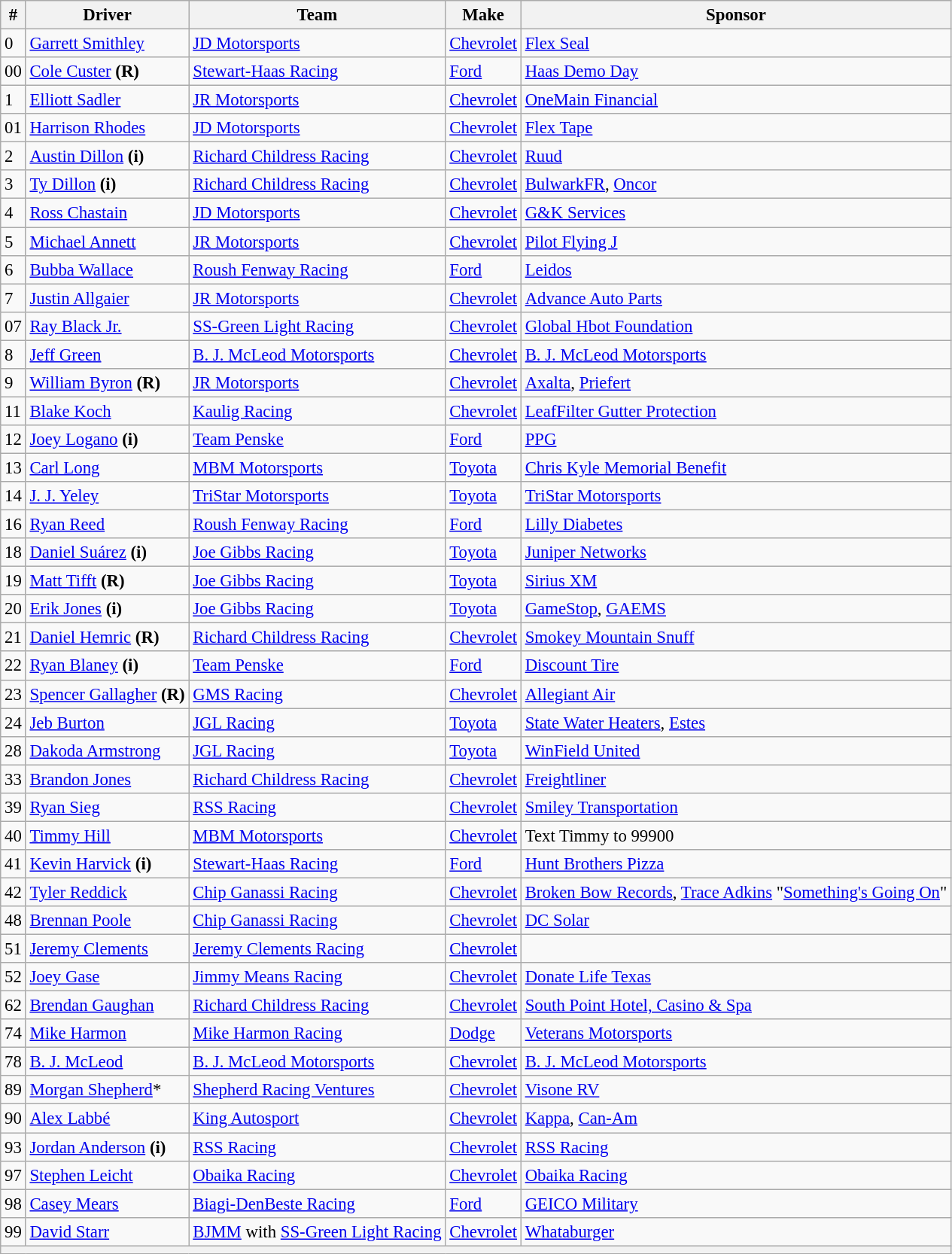<table class="wikitable" style="font-size:95%">
<tr>
<th>#</th>
<th>Driver</th>
<th>Team</th>
<th>Make</th>
<th>Sponsor</th>
</tr>
<tr>
<td>0</td>
<td><a href='#'>Garrett Smithley</a></td>
<td><a href='#'>JD Motorsports</a></td>
<td><a href='#'>Chevrolet</a></td>
<td><a href='#'>Flex Seal</a></td>
</tr>
<tr>
<td>00</td>
<td><a href='#'>Cole Custer</a> <strong>(R)</strong></td>
<td><a href='#'>Stewart-Haas Racing</a></td>
<td><a href='#'>Ford</a></td>
<td><a href='#'>Haas Demo Day</a></td>
</tr>
<tr>
<td>1</td>
<td><a href='#'>Elliott Sadler</a></td>
<td><a href='#'>JR Motorsports</a></td>
<td><a href='#'>Chevrolet</a></td>
<td><a href='#'>OneMain Financial</a></td>
</tr>
<tr>
<td>01</td>
<td><a href='#'>Harrison Rhodes</a></td>
<td><a href='#'>JD Motorsports</a></td>
<td><a href='#'>Chevrolet</a></td>
<td><a href='#'>Flex Tape</a></td>
</tr>
<tr>
<td>2</td>
<td><a href='#'>Austin Dillon</a> <strong>(i)</strong></td>
<td><a href='#'>Richard Childress Racing</a></td>
<td><a href='#'>Chevrolet</a></td>
<td><a href='#'>Ruud</a></td>
</tr>
<tr>
<td>3</td>
<td><a href='#'>Ty Dillon</a> <strong>(i)</strong></td>
<td><a href='#'>Richard Childress Racing</a></td>
<td><a href='#'>Chevrolet</a></td>
<td><a href='#'>BulwarkFR</a>, <a href='#'>Oncor</a></td>
</tr>
<tr>
<td>4</td>
<td><a href='#'>Ross Chastain</a></td>
<td><a href='#'>JD Motorsports</a></td>
<td><a href='#'>Chevrolet</a></td>
<td><a href='#'>G&K Services</a></td>
</tr>
<tr>
<td>5</td>
<td><a href='#'>Michael Annett</a></td>
<td><a href='#'>JR Motorsports</a></td>
<td><a href='#'>Chevrolet</a></td>
<td><a href='#'>Pilot Flying J</a></td>
</tr>
<tr>
<td>6</td>
<td><a href='#'>Bubba Wallace</a></td>
<td><a href='#'>Roush Fenway Racing</a></td>
<td><a href='#'>Ford</a></td>
<td><a href='#'>Leidos</a></td>
</tr>
<tr>
<td>7</td>
<td><a href='#'>Justin Allgaier</a></td>
<td><a href='#'>JR Motorsports</a></td>
<td><a href='#'>Chevrolet</a></td>
<td><a href='#'>Advance Auto Parts</a></td>
</tr>
<tr>
<td>07</td>
<td><a href='#'>Ray Black Jr.</a></td>
<td><a href='#'>SS-Green Light Racing</a></td>
<td><a href='#'>Chevrolet</a></td>
<td><a href='#'>Global Hbot Foundation</a></td>
</tr>
<tr>
<td>8</td>
<td><a href='#'>Jeff Green</a></td>
<td><a href='#'>B. J. McLeod Motorsports</a></td>
<td><a href='#'>Chevrolet</a></td>
<td><a href='#'>B. J. McLeod Motorsports</a></td>
</tr>
<tr>
<td>9</td>
<td><a href='#'>William Byron</a> <strong>(R)</strong></td>
<td><a href='#'>JR Motorsports</a></td>
<td><a href='#'>Chevrolet</a></td>
<td><a href='#'>Axalta</a>, <a href='#'>Priefert</a></td>
</tr>
<tr>
<td>11</td>
<td><a href='#'>Blake Koch</a></td>
<td><a href='#'>Kaulig Racing</a></td>
<td><a href='#'>Chevrolet</a></td>
<td><a href='#'>LeafFilter Gutter Protection</a></td>
</tr>
<tr>
<td>12</td>
<td><a href='#'>Joey Logano</a> <strong>(i)</strong></td>
<td><a href='#'>Team Penske</a></td>
<td><a href='#'>Ford</a></td>
<td><a href='#'>PPG</a></td>
</tr>
<tr>
<td>13</td>
<td><a href='#'>Carl Long</a></td>
<td><a href='#'>MBM Motorsports</a></td>
<td><a href='#'>Toyota</a></td>
<td><a href='#'>Chris Kyle Memorial Benefit</a></td>
</tr>
<tr>
<td>14</td>
<td><a href='#'>J. J. Yeley</a></td>
<td><a href='#'>TriStar Motorsports</a></td>
<td><a href='#'>Toyota</a></td>
<td><a href='#'>TriStar Motorsports</a></td>
</tr>
<tr>
<td>16</td>
<td><a href='#'>Ryan Reed</a></td>
<td><a href='#'>Roush Fenway Racing</a></td>
<td><a href='#'>Ford</a></td>
<td><a href='#'>Lilly Diabetes</a></td>
</tr>
<tr>
<td>18</td>
<td><a href='#'>Daniel Suárez</a> <strong>(i)</strong></td>
<td><a href='#'>Joe Gibbs Racing</a></td>
<td><a href='#'>Toyota</a></td>
<td><a href='#'>Juniper Networks</a></td>
</tr>
<tr>
<td>19</td>
<td><a href='#'>Matt Tifft</a> <strong>(R)</strong></td>
<td><a href='#'>Joe Gibbs Racing</a></td>
<td><a href='#'>Toyota</a></td>
<td><a href='#'>Sirius XM</a></td>
</tr>
<tr>
<td>20</td>
<td><a href='#'>Erik Jones</a> <strong>(i)</strong></td>
<td><a href='#'>Joe Gibbs Racing</a></td>
<td><a href='#'>Toyota</a></td>
<td><a href='#'>GameStop</a>, <a href='#'>GAEMS</a></td>
</tr>
<tr>
<td>21</td>
<td><a href='#'>Daniel Hemric</a> <strong>(R)</strong></td>
<td><a href='#'>Richard Childress Racing</a></td>
<td><a href='#'>Chevrolet</a></td>
<td><a href='#'>Smokey Mountain Snuff</a></td>
</tr>
<tr>
<td>22</td>
<td><a href='#'>Ryan Blaney</a> <strong>(i)</strong></td>
<td><a href='#'>Team Penske</a></td>
<td><a href='#'>Ford</a></td>
<td><a href='#'>Discount Tire</a></td>
</tr>
<tr>
<td>23</td>
<td><a href='#'>Spencer Gallagher</a> <strong>(R)</strong></td>
<td><a href='#'>GMS Racing</a></td>
<td><a href='#'>Chevrolet</a></td>
<td><a href='#'>Allegiant Air</a></td>
</tr>
<tr>
<td>24</td>
<td><a href='#'>Jeb Burton</a></td>
<td><a href='#'>JGL Racing</a></td>
<td><a href='#'>Toyota</a></td>
<td><a href='#'>State Water Heaters</a>, <a href='#'>Estes</a></td>
</tr>
<tr>
<td>28</td>
<td><a href='#'>Dakoda Armstrong</a></td>
<td><a href='#'>JGL Racing</a></td>
<td><a href='#'>Toyota</a></td>
<td><a href='#'>WinField United</a></td>
</tr>
<tr>
<td>33</td>
<td><a href='#'>Brandon Jones</a></td>
<td><a href='#'>Richard Childress Racing</a></td>
<td><a href='#'>Chevrolet</a></td>
<td><a href='#'>Freightliner</a></td>
</tr>
<tr>
<td>39</td>
<td><a href='#'>Ryan Sieg</a></td>
<td><a href='#'>RSS Racing</a></td>
<td><a href='#'>Chevrolet</a></td>
<td><a href='#'>Smiley Transportation</a></td>
</tr>
<tr>
<td>40</td>
<td><a href='#'>Timmy Hill</a></td>
<td><a href='#'>MBM Motorsports</a></td>
<td><a href='#'>Chevrolet</a></td>
<td>Text Timmy to 99900</td>
</tr>
<tr>
<td>41</td>
<td><a href='#'>Kevin Harvick</a> <strong>(i)</strong></td>
<td><a href='#'>Stewart-Haas Racing</a></td>
<td><a href='#'>Ford</a></td>
<td><a href='#'>Hunt Brothers Pizza</a></td>
</tr>
<tr>
<td>42</td>
<td><a href='#'>Tyler Reddick</a></td>
<td><a href='#'>Chip Ganassi Racing</a></td>
<td><a href='#'>Chevrolet</a></td>
<td><a href='#'>Broken Bow Records</a>, <a href='#'>Trace Adkins</a> "<a href='#'>Something's Going On</a>"</td>
</tr>
<tr>
<td>48</td>
<td><a href='#'>Brennan Poole</a></td>
<td><a href='#'>Chip Ganassi Racing</a></td>
<td><a href='#'>Chevrolet</a></td>
<td><a href='#'>DC Solar</a></td>
</tr>
<tr>
<td>51</td>
<td><a href='#'>Jeremy Clements</a></td>
<td><a href='#'>Jeremy Clements Racing</a></td>
<td><a href='#'>Chevrolet</a></td>
<td></td>
</tr>
<tr>
<td>52</td>
<td><a href='#'>Joey Gase</a></td>
<td><a href='#'>Jimmy Means Racing</a></td>
<td><a href='#'>Chevrolet</a></td>
<td><a href='#'>Donate Life Texas</a></td>
</tr>
<tr>
<td>62</td>
<td><a href='#'>Brendan Gaughan</a></td>
<td><a href='#'>Richard Childress Racing</a></td>
<td><a href='#'>Chevrolet</a></td>
<td><a href='#'>South Point Hotel, Casino & Spa</a></td>
</tr>
<tr>
<td>74</td>
<td><a href='#'>Mike Harmon</a></td>
<td><a href='#'>Mike Harmon Racing</a></td>
<td><a href='#'>Dodge</a></td>
<td><a href='#'>Veterans Motorsports</a></td>
</tr>
<tr>
<td>78</td>
<td><a href='#'>B. J. McLeod</a></td>
<td><a href='#'>B. J. McLeod Motorsports</a></td>
<td><a href='#'>Chevrolet</a></td>
<td><a href='#'>B. J. McLeod Motorsports</a></td>
</tr>
<tr>
<td>89</td>
<td><a href='#'>Morgan Shepherd</a>*</td>
<td><a href='#'>Shepherd Racing Ventures</a></td>
<td><a href='#'>Chevrolet</a></td>
<td><a href='#'>Visone RV</a></td>
</tr>
<tr>
<td>90</td>
<td><a href='#'>Alex Labbé</a></td>
<td><a href='#'>King Autosport</a></td>
<td><a href='#'>Chevrolet</a></td>
<td><a href='#'>Kappa</a>, <a href='#'>Can-Am</a></td>
</tr>
<tr>
<td>93</td>
<td><a href='#'>Jordan Anderson</a> <strong>(i)</strong></td>
<td><a href='#'>RSS Racing</a></td>
<td><a href='#'>Chevrolet</a></td>
<td><a href='#'>RSS Racing</a></td>
</tr>
<tr>
<td>97</td>
<td><a href='#'>Stephen Leicht</a></td>
<td><a href='#'>Obaika Racing</a></td>
<td><a href='#'>Chevrolet</a></td>
<td><a href='#'>Obaika Racing</a></td>
</tr>
<tr>
<td>98</td>
<td><a href='#'>Casey Mears</a></td>
<td><a href='#'>Biagi-DenBeste Racing</a></td>
<td><a href='#'>Ford</a></td>
<td><a href='#'>GEICO Military</a></td>
</tr>
<tr>
<td>99</td>
<td><a href='#'>David Starr</a></td>
<td><a href='#'>BJMM</a> with <a href='#'>SS-Green Light Racing</a></td>
<td><a href='#'>Chevrolet</a></td>
<td><a href='#'>Whataburger</a></td>
</tr>
<tr>
<th colspan="5"></th>
</tr>
</table>
